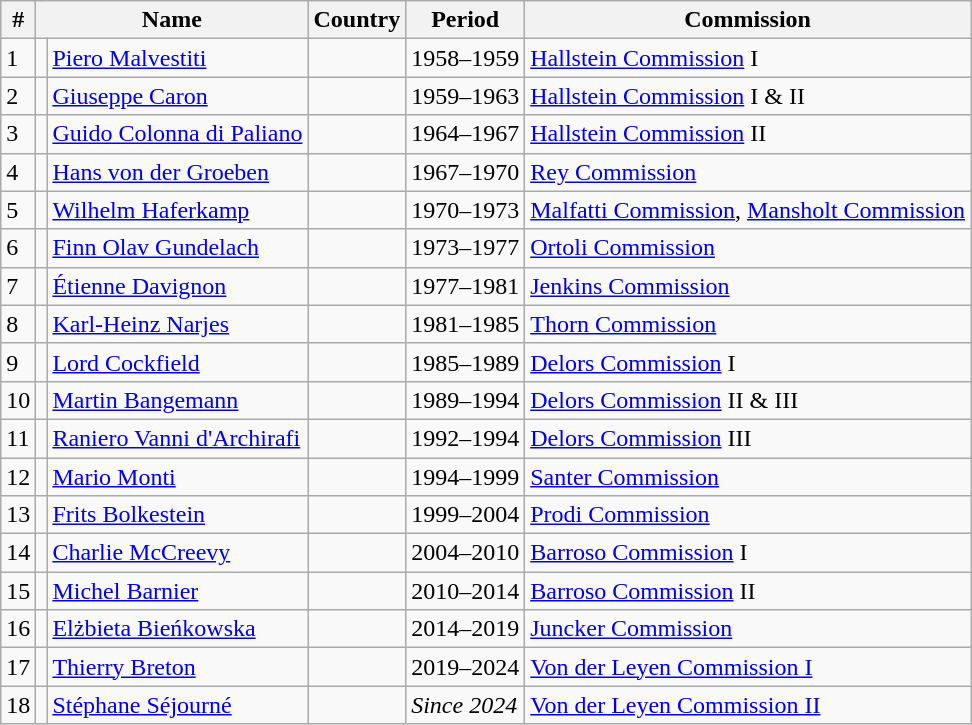<table class="wikitable">
<tr>
<th>#</th>
<th colspan=2>Name</th>
<th>Country</th>
<th>Period</th>
<th>Commission</th>
</tr>
<tr>
<td>1</td>
<td></td>
<td><a href='#'>Piero Malvestiti</a></td>
<td></td>
<td>1958–1959</td>
<td><a href='#'>Hallstein Commission</a> I</td>
</tr>
<tr>
<td>2</td>
<td></td>
<td><a href='#'>Giuseppe Caron</a></td>
<td></td>
<td>1959–1963</td>
<td><a href='#'>Hallstein Commission</a> I & II</td>
</tr>
<tr>
<td>3</td>
<td></td>
<td><a href='#'>Guido Colonna di Paliano</a></td>
<td></td>
<td>1964–1967</td>
<td><a href='#'>Hallstein Commission</a> II</td>
</tr>
<tr>
<td>4</td>
<td></td>
<td><a href='#'>Hans von der Groeben</a></td>
<td></td>
<td>1967–1970</td>
<td><a href='#'>Rey Commission</a></td>
</tr>
<tr>
<td>5</td>
<td></td>
<td><a href='#'>Wilhelm Haferkamp</a></td>
<td></td>
<td>1970–1973</td>
<td><a href='#'>Malfatti Commission</a>, <a href='#'>Mansholt Commission</a></td>
</tr>
<tr>
<td>6</td>
<td></td>
<td><a href='#'>Finn Olav Gundelach</a></td>
<td></td>
<td>1973–1977</td>
<td><a href='#'>Ortoli Commission</a></td>
</tr>
<tr>
<td>7</td>
<td></td>
<td><a href='#'>Étienne Davignon</a></td>
<td></td>
<td>1977–1981</td>
<td><a href='#'>Jenkins Commission</a></td>
</tr>
<tr>
<td>8</td>
<td></td>
<td><a href='#'>Karl-Heinz Narjes</a></td>
<td></td>
<td>1981–1985</td>
<td><a href='#'>Thorn Commission</a></td>
</tr>
<tr>
<td>9</td>
<td></td>
<td><a href='#'>Lord Cockfield</a></td>
<td></td>
<td>1985–1989</td>
<td><a href='#'>Delors Commission</a> I</td>
</tr>
<tr>
<td>10</td>
<td></td>
<td><a href='#'>Martin Bangemann</a></td>
<td></td>
<td>1989–1994</td>
<td><a href='#'>Delors Commission</a> II & III</td>
</tr>
<tr>
<td>11</td>
<td></td>
<td><a href='#'>Raniero Vanni d'Archirafi</a></td>
<td></td>
<td>1992–1994</td>
<td><a href='#'>Delors Commission</a> III</td>
</tr>
<tr>
<td>12</td>
<td></td>
<td><a href='#'>Mario Monti</a></td>
<td></td>
<td>1994–1999</td>
<td><a href='#'>Santer Commission</a></td>
</tr>
<tr>
<td>13</td>
<td></td>
<td><a href='#'>Frits Bolkestein</a></td>
<td></td>
<td>1999–2004</td>
<td><a href='#'>Prodi Commission</a></td>
</tr>
<tr>
<td>14</td>
<td></td>
<td><a href='#'>Charlie McCreevy</a></td>
<td></td>
<td>2004–2010</td>
<td><a href='#'>Barroso Commission</a> I</td>
</tr>
<tr>
<td>15</td>
<td></td>
<td><a href='#'>Michel Barnier</a></td>
<td></td>
<td>2010–2014</td>
<td><a href='#'>Barroso Commission</a> II</td>
</tr>
<tr>
<td>16</td>
<td></td>
<td><a href='#'>Elżbieta Bieńkowska</a></td>
<td></td>
<td>2014–2019</td>
<td><a href='#'>Juncker Commission</a></td>
</tr>
<tr>
<td>17</td>
<td></td>
<td><a href='#'>Thierry Breton</a></td>
<td></td>
<td>2019–2024</td>
<td><a href='#'>Von der Leyen Commission I</a></td>
</tr>
<tr>
<td>18</td>
<td></td>
<td><a href='#'>Stéphane Séjourné</a></td>
<td></td>
<td><em>Since 2024</em></td>
<td><a href='#'>Von der Leyen Commission II</a></td>
</tr>
</table>
